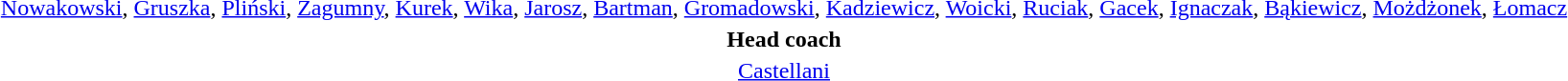<table style="text-align: center; margin-top: 2em; margin-left: auto; margin-right: auto">
<tr>
<td><a href='#'>Nowakowski</a>, <a href='#'>Gruszka</a>, <a href='#'>Pliński</a>, <a href='#'>Zagumny</a>, <a href='#'>Kurek</a>, <a href='#'>Wika</a>, <a href='#'>Jarosz</a>, <a href='#'>Bartman</a>, <a href='#'>Gromadowski</a>, <a href='#'>Kadziewicz</a>, <a href='#'>Woicki</a>, <a href='#'>Ruciak</a>, <a href='#'>Gacek</a>, <a href='#'>Ignaczak</a>, <a href='#'>Bąkiewicz</a>, <a href='#'>Możdżonek</a>, <a href='#'>Łomacz</a></td>
</tr>
<tr>
<td><strong>Head coach</strong></td>
</tr>
<tr>
<td><a href='#'>Castellani</a></td>
</tr>
</table>
